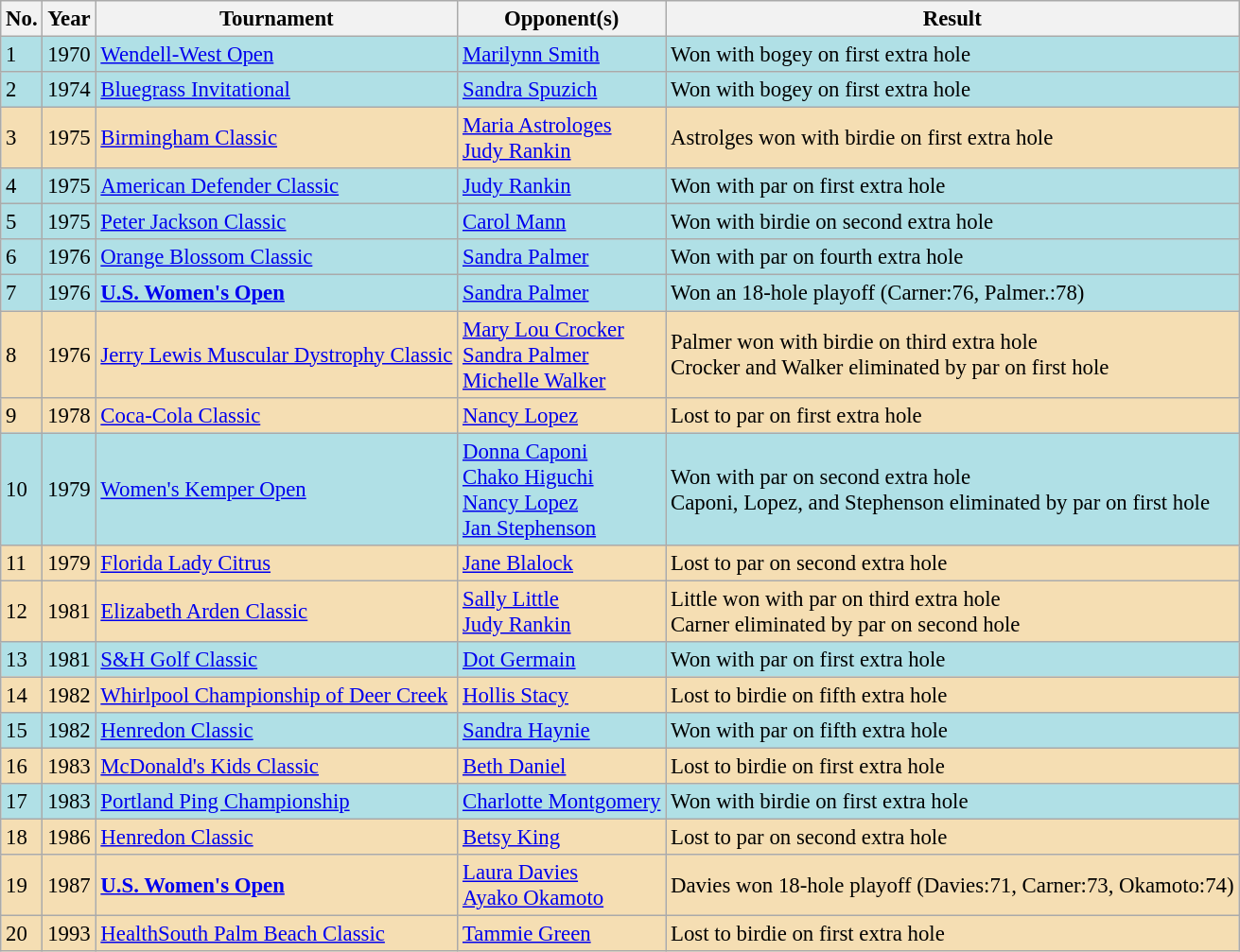<table class="wikitable" style="font-size:95%;">
<tr>
<th>No.</th>
<th>Year</th>
<th>Tournament</th>
<th>Opponent(s)</th>
<th>Result</th>
</tr>
<tr style="background:#B0E0E6;">
<td>1</td>
<td>1970</td>
<td><a href='#'>Wendell-West Open</a></td>
<td> <a href='#'>Marilynn Smith</a></td>
<td>Won with bogey on first extra hole</td>
</tr>
<tr style="background:#B0E0E6;">
<td>2</td>
<td>1974</td>
<td><a href='#'>Bluegrass Invitational</a></td>
<td> <a href='#'>Sandra Spuzich</a></td>
<td>Won with bogey on first extra hole</td>
</tr>
<tr style="background:#F5DEB3;">
<td>3</td>
<td>1975</td>
<td><a href='#'>Birmingham Classic</a></td>
<td> <a href='#'>Maria Astrologes</a><br> <a href='#'>Judy Rankin</a></td>
<td>Astrolges won with birdie on first extra hole</td>
</tr>
<tr style="background:#B0E0E6;">
<td>4</td>
<td>1975</td>
<td><a href='#'>American Defender Classic</a></td>
<td> <a href='#'>Judy Rankin</a></td>
<td>Won with par on first extra hole</td>
</tr>
<tr style="background:#B0E0E6;">
<td>5</td>
<td>1975</td>
<td><a href='#'>Peter Jackson Classic</a></td>
<td> <a href='#'>Carol Mann</a></td>
<td>Won with birdie on second extra hole</td>
</tr>
<tr style="background:#B0E0E6;">
<td>6</td>
<td>1976</td>
<td><a href='#'>Orange Blossom Classic</a></td>
<td> <a href='#'>Sandra Palmer</a></td>
<td>Won with par on fourth extra hole</td>
</tr>
<tr style="background:#B0E0E6;">
<td>7</td>
<td>1976</td>
<td><strong><a href='#'>U.S. Women's Open</a></strong></td>
<td> <a href='#'>Sandra Palmer</a></td>
<td>Won an 18-hole playoff (Carner:76, Palmer.:78)</td>
</tr>
<tr style="background:#F5DEB3;">
<td>8</td>
<td>1976</td>
<td><a href='#'>Jerry Lewis Muscular Dystrophy Classic</a></td>
<td> <a href='#'>Mary Lou Crocker</a><br> <a href='#'>Sandra Palmer</a><br> <a href='#'>Michelle Walker</a></td>
<td>Palmer won with birdie on third extra hole<br>Crocker and Walker eliminated by par on first hole</td>
</tr>
<tr style="background:#F5DEB3;">
<td>9</td>
<td>1978</td>
<td><a href='#'>Coca-Cola Classic</a></td>
<td> <a href='#'>Nancy Lopez</a></td>
<td>Lost to par on first extra hole</td>
</tr>
<tr style="background:#B0E0E6;">
<td>10</td>
<td>1979</td>
<td><a href='#'>Women's Kemper Open</a></td>
<td> <a href='#'>Donna Caponi</a><br> <a href='#'>Chako Higuchi</a><br> <a href='#'>Nancy Lopez</a><br> <a href='#'>Jan Stephenson</a></td>
<td>Won with par on second extra hole<br>Caponi, Lopez, and Stephenson eliminated by par on first hole</td>
</tr>
<tr style="background:#F5DEB3;">
<td>11</td>
<td>1979</td>
<td><a href='#'>Florida Lady Citrus</a></td>
<td> <a href='#'>Jane Blalock</a></td>
<td>Lost to par on second extra hole</td>
</tr>
<tr style="background:#F5DEB3;">
<td>12</td>
<td>1981</td>
<td><a href='#'>Elizabeth Arden Classic</a></td>
<td> <a href='#'>Sally Little</a><br> <a href='#'>Judy Rankin</a></td>
<td>Little won with par on third extra hole<br>Carner eliminated by par on second hole</td>
</tr>
<tr style="background:#B0E0E6;">
<td>13</td>
<td>1981</td>
<td><a href='#'>S&H Golf Classic</a></td>
<td> <a href='#'>Dot Germain</a></td>
<td>Won with par on first extra hole</td>
</tr>
<tr style="background:#F5DEB3;">
<td>14</td>
<td>1982</td>
<td><a href='#'>Whirlpool Championship of Deer Creek</a></td>
<td> <a href='#'>Hollis Stacy</a></td>
<td>Lost to birdie on fifth extra hole</td>
</tr>
<tr style="background:#B0E0E6;">
<td>15</td>
<td>1982</td>
<td><a href='#'>Henredon Classic</a></td>
<td> <a href='#'>Sandra Haynie</a></td>
<td>Won with par on fifth extra hole</td>
</tr>
<tr style="background:#F5DEB3;">
<td>16</td>
<td>1983</td>
<td><a href='#'>McDonald's Kids Classic</a></td>
<td> <a href='#'>Beth Daniel</a></td>
<td>Lost to birdie on first extra hole</td>
</tr>
<tr style="background:#B0E0E6;">
<td>17</td>
<td>1983</td>
<td><a href='#'>Portland Ping Championship</a></td>
<td> <a href='#'>Charlotte Montgomery</a></td>
<td>Won with birdie on first extra hole</td>
</tr>
<tr style="background:#F5DEB3;">
<td>18</td>
<td>1986</td>
<td><a href='#'>Henredon Classic</a></td>
<td> <a href='#'>Betsy King</a></td>
<td>Lost to par on second extra hole</td>
</tr>
<tr style="background:#F5DEB3;">
<td>19</td>
<td>1987</td>
<td><strong><a href='#'>U.S. Women's Open</a></strong></td>
<td> <a href='#'>Laura Davies</a><br> <a href='#'>Ayako Okamoto</a></td>
<td>Davies won 18-hole playoff (Davies:71, Carner:73, Okamoto:74)</td>
</tr>
<tr style="background:#F5DEB3;">
<td>20</td>
<td>1993</td>
<td><a href='#'>HealthSouth Palm Beach Classic</a></td>
<td> <a href='#'>Tammie Green</a></td>
<td>Lost to birdie on first extra hole</td>
</tr>
</table>
